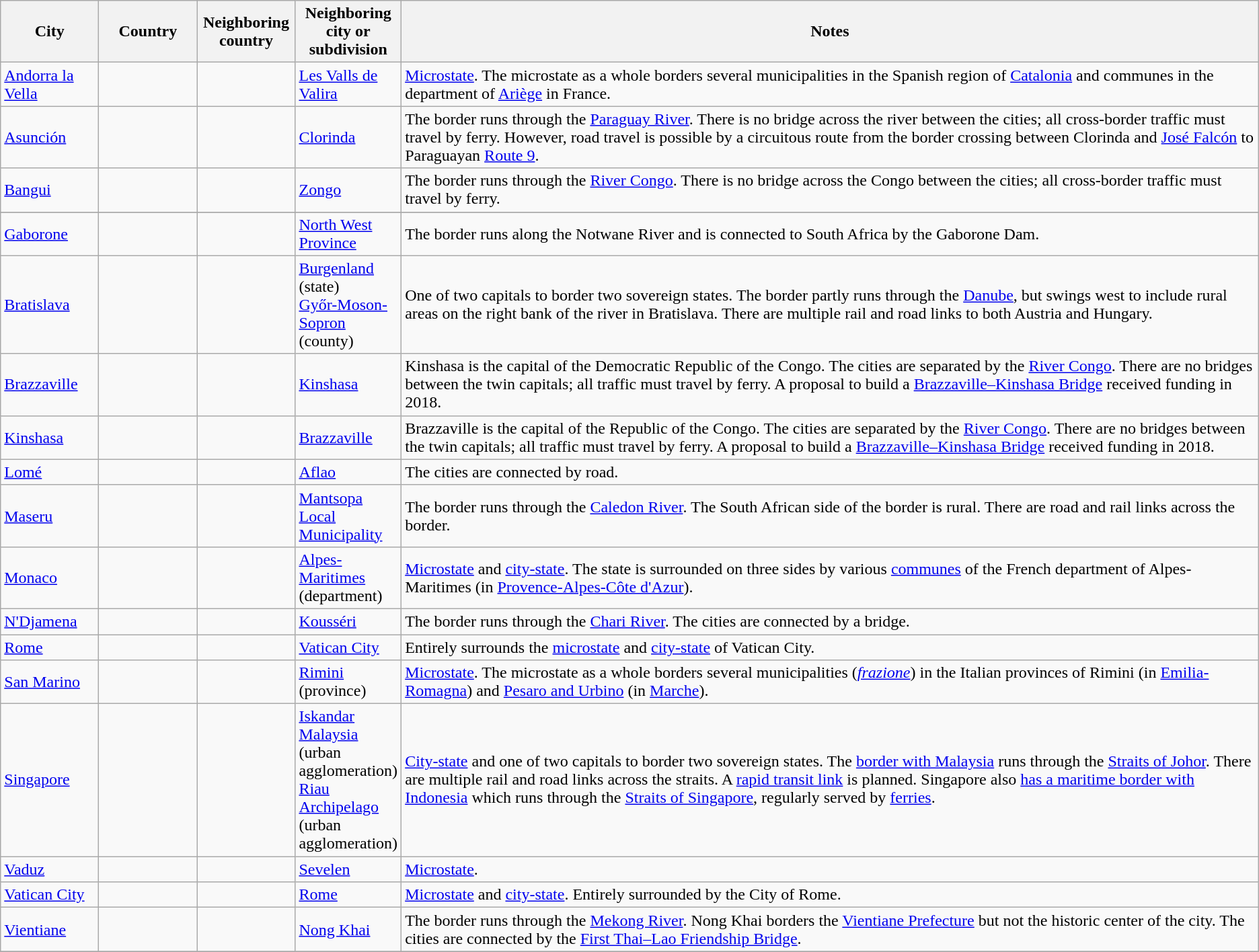<table class="wikitable sortable">
<tr>
<th width="90">City</th>
<th width="90">Country</th>
<th width="90">Neighboring country</th>
<th width="75">Neighboring city or subdivision</th>
<th>Notes</th>
</tr>
<tr>
<td><a href='#'>Andorra la Vella</a></td>
<td></td>
<td></td>
<td><a href='#'>Les Valls de Valira</a></td>
<td><a href='#'>Microstate</a>. The microstate as a whole borders several municipalities in the Spanish region of <a href='#'>Catalonia</a> and communes in the department of <a href='#'>Ariège</a> in France.</td>
</tr>
<tr>
<td><a href='#'>Asunción</a></td>
<td></td>
<td></td>
<td><a href='#'>Clorinda</a></td>
<td>The border runs through the <a href='#'>Paraguay River</a>. There is no bridge across the river between the cities; all cross-border traffic must travel by ferry. However, road travel is possible by a circuitous route from the border crossing between Clorinda and <a href='#'>José Falcón</a> to Paraguayan <a href='#'>Route 9</a>.</td>
</tr>
<tr>
<td><a href='#'>Bangui</a></td>
<td></td>
<td></td>
<td><a href='#'>Zongo</a></td>
<td>The border runs through the <a href='#'>River Congo</a>. There is no bridge across the Congo between the cities; all cross-border traffic must travel by ferry.</td>
</tr>
<tr>
</tr>
<tr>
<td><a href='#'>Gaborone</a></td>
<td></td>
<td></td>
<td><a href='#'>North West Province</a></td>
<td>The border runs along the Notwane River and is connected to South Africa by the Gaborone Dam.</td>
</tr>
<tr>
<td><a href='#'>Bratislava</a></td>
<td></td>
<td> <br> </td>
<td><a href='#'>Burgenland</a> (state) <br> <a href='#'>Győr-Moson-Sopron</a> (county)</td>
<td>One of two capitals to border two sovereign states. The border partly runs through the <a href='#'>Danube</a>, but swings west to include rural areas on the right bank of the river in Bratislava. There are multiple rail and road links to both Austria and Hungary.</td>
</tr>
<tr>
<td><a href='#'>Brazzaville</a></td>
<td></td>
<td></td>
<td><a href='#'>Kinshasa</a></td>
<td>Kinshasa is the capital of the Democratic Republic of the Congo. The cities are separated by the <a href='#'>River Congo</a>. There are no bridges between the twin capitals; all traffic must travel by ferry. A proposal to build a <a href='#'>Brazzaville–Kinshasa Bridge</a> received funding in 2018.</td>
</tr>
<tr>
<td><a href='#'>Kinshasa</a></td>
<td></td>
<td></td>
<td><a href='#'>Brazzaville</a></td>
<td>Brazzaville is the capital of the Republic of the Congo. The cities are separated by the <a href='#'>River Congo</a>. There are no bridges between the twin capitals; all traffic must travel by ferry. A proposal to build a <a href='#'>Brazzaville–Kinshasa Bridge</a> received funding in 2018.</td>
</tr>
<tr>
<td><a href='#'>Lomé</a></td>
<td></td>
<td></td>
<td><a href='#'>Aflao</a></td>
<td>The cities are connected by road.</td>
</tr>
<tr>
<td><a href='#'>Maseru</a></td>
<td></td>
<td></td>
<td><a href='#'>Mantsopa Local Municipality</a></td>
<td>The border runs through the <a href='#'>Caledon River</a>. The South African side of the border is rural. There are road and rail links across the border.</td>
</tr>
<tr>
<td><a href='#'>Monaco</a></td>
<td></td>
<td></td>
<td><a href='#'>Alpes-Maritimes</a> (department)</td>
<td><a href='#'>Microstate</a> and <a href='#'>city-state</a>. The state is surrounded on three sides by various <a href='#'>communes</a> of the French department of Alpes-Maritimes (in <a href='#'>Provence-Alpes-Côte d'Azur</a>).</td>
</tr>
<tr>
<td><a href='#'>N'Djamena</a></td>
<td></td>
<td></td>
<td><a href='#'>Kousséri</a></td>
<td>The border runs through the <a href='#'>Chari River</a>. The cities are connected by a bridge.</td>
</tr>
<tr>
<td><a href='#'>Rome</a></td>
<td></td>
<td></td>
<td><a href='#'>Vatican City</a></td>
<td>Entirely surrounds the <a href='#'>microstate</a> and <a href='#'>city-state</a> of Vatican City.</td>
</tr>
<tr>
<td><a href='#'>San Marino</a></td>
<td></td>
<td></td>
<td><a href='#'>Rimini</a> (province)</td>
<td><a href='#'>Microstate</a>. The microstate as a whole borders several municipalities (<em><a href='#'>frazione</a></em>) in the Italian provinces of Rimini (in <a href='#'>Emilia-Romagna</a>) and <a href='#'>Pesaro and Urbino</a> (in <a href='#'>Marche</a>).</td>
</tr>
<tr>
<td><a href='#'>Singapore</a></td>
<td></td>
<td><br></td>
<td><a href='#'>Iskandar Malaysia</a> (urban agglomeration)<br><a href='#'>Riau Archipelago</a> (urban agglomeration)</td>
<td><a href='#'>City-state</a> and one of two capitals to border two sovereign states. The <a href='#'>border with Malaysia</a> runs through the <a href='#'>Straits of Johor</a>. There are multiple rail and road links across the straits. A <a href='#'>rapid transit link</a> is planned. Singapore also <a href='#'>has a maritime border with Indonesia</a> which runs through the <a href='#'>Straits of Singapore</a>, regularly served by <a href='#'>ferries</a>.</td>
</tr>
<tr>
<td><a href='#'>Vaduz</a></td>
<td></td>
<td></td>
<td><a href='#'>Sevelen</a></td>
<td><a href='#'>Microstate</a>.</td>
</tr>
<tr>
<td><a href='#'>Vatican City</a></td>
<td></td>
<td></td>
<td><a href='#'>Rome</a></td>
<td><a href='#'>Microstate</a> and <a href='#'>city-state</a>. Entirely surrounded by the City of Rome.</td>
</tr>
<tr>
<td><a href='#'>Vientiane</a></td>
<td></td>
<td></td>
<td><a href='#'>Nong Khai</a></td>
<td>The border runs through the <a href='#'>Mekong River</a>. Nong Khai borders the <a href='#'>Vientiane Prefecture</a> but not the historic center of the city. The cities are connected by the <a href='#'>First Thai–Lao Friendship Bridge</a>.</td>
</tr>
<tr>
</tr>
</table>
